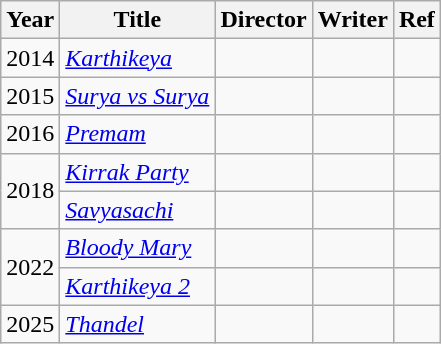<table class="wikitable sortable">
<tr>
<th>Year</th>
<th>Title</th>
<th>Director</th>
<th>Writer</th>
<th>Ref</th>
</tr>
<tr>
<td>2014</td>
<td><em><a href='#'>Karthikeya</a></em></td>
<td></td>
<td></td>
<td></td>
</tr>
<tr>
<td>2015</td>
<td><em><a href='#'>Surya vs Surya</a></em></td>
<td></td>
<td></td>
<td></td>
</tr>
<tr>
<td>2016</td>
<td><em><a href='#'>Premam</a></em></td>
<td></td>
<td></td>
<td></td>
</tr>
<tr>
<td rowspan="2">2018</td>
<td><em><a href='#'>Kirrak Party</a></em></td>
<td></td>
<td></td>
<td></td>
</tr>
<tr>
<td><em><a href='#'>Savyasachi</a></em></td>
<td></td>
<td></td>
<td></td>
</tr>
<tr>
<td rowspan="2">2022</td>
<td><a href='#'><em>Bloody Mary</em></a></td>
<td></td>
<td></td>
<td></td>
</tr>
<tr>
<td><em><a href='#'>Karthikeya 2</a></em></td>
<td></td>
<td></td>
<td></td>
</tr>
<tr>
<td>2025</td>
<td><em><a href='#'>Thandel</a></em></td>
<td></td>
<td></td>
<td></td>
</tr>
</table>
